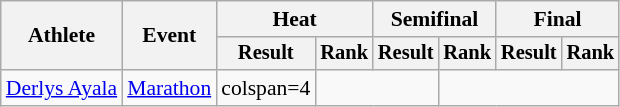<table class="wikitable" style="font-size:90%">
<tr>
<th rowspan="2">Athlete</th>
<th rowspan="2">Event</th>
<th colspan="2">Heat</th>
<th colspan="2">Semifinal</th>
<th colspan="2">Final</th>
</tr>
<tr style="font-size:95%">
<th>Result</th>
<th>Rank</th>
<th>Result</th>
<th>Rank</th>
<th>Result</th>
<th>Rank</th>
</tr>
<tr align=center>
<td align=left><a href='#'>Derlys Ayala</a></td>
<td align=left><a href='#'>Marathon</a></td>
<td>colspan=4</td>
<td colspan=2></td>
</tr>
</table>
